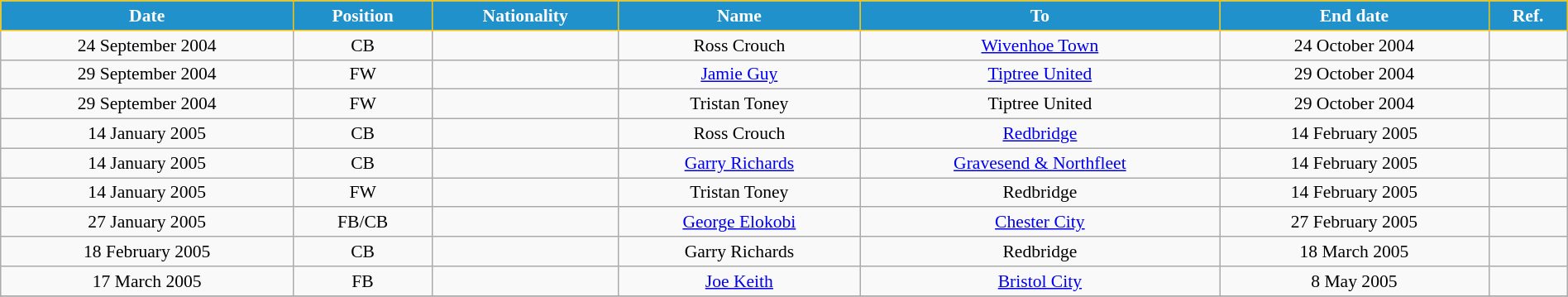<table class="wikitable" style="text-align:center; font-size:90%; width:100%;">
<tr>
<th style="background:#2191CC; color:white; border:1px solid #F7C408; text-align:center;">Date</th>
<th style="background:#2191CC; color:white; border:1px solid #F7C408; text-align:center;">Position</th>
<th style="background:#2191CC; color:white; border:1px solid #F7C408; text-align:center;">Nationality</th>
<th style="background:#2191CC; color:white; border:1px solid #F7C408; text-align:center;">Name</th>
<th style="background:#2191CC; color:white; border:1px solid #F7C408; text-align:center;">To</th>
<th style="background:#2191CC; color:white; border:1px solid #F7C408; text-align:center;">End date</th>
<th style="background:#2191CC; color:white; border:1px solid #F7C408; text-align:center;">Ref.</th>
</tr>
<tr>
<td>24 September 2004</td>
<td>CB</td>
<td></td>
<td>Ross Crouch</td>
<td> <a href='#'>Wivenhoe Town</a></td>
<td>24 October 2004</td>
<td></td>
</tr>
<tr>
<td>29 September 2004</td>
<td>FW</td>
<td></td>
<td><a href='#'>Jamie Guy</a></td>
<td> <a href='#'>Tiptree United</a></td>
<td>29 October 2004</td>
<td></td>
</tr>
<tr>
<td>29 September 2004</td>
<td>FW</td>
<td></td>
<td>Tristan Toney</td>
<td> Tiptree United</td>
<td>29 October 2004</td>
<td></td>
</tr>
<tr>
<td>14 January 2005</td>
<td>CB</td>
<td></td>
<td>Ross Crouch</td>
<td> <a href='#'>Redbridge</a></td>
<td>14 February 2005</td>
<td></td>
</tr>
<tr>
<td>14 January 2005</td>
<td>CB</td>
<td></td>
<td><a href='#'>Garry Richards</a></td>
<td> <a href='#'>Gravesend & Northfleet</a></td>
<td>14 February 2005</td>
<td></td>
</tr>
<tr>
<td>14 January 2005</td>
<td>FW</td>
<td></td>
<td>Tristan Toney</td>
<td> Redbridge</td>
<td>14 February 2005</td>
<td></td>
</tr>
<tr>
<td>27 January 2005</td>
<td>FB/CB</td>
<td></td>
<td><a href='#'>George Elokobi</a></td>
<td> <a href='#'>Chester City</a></td>
<td>27 February 2005</td>
<td></td>
</tr>
<tr>
<td>18 February 2005</td>
<td>CB</td>
<td></td>
<td>Garry Richards</td>
<td> Redbridge</td>
<td>18 March 2005</td>
<td></td>
</tr>
<tr>
<td>17 March 2005</td>
<td>FB</td>
<td></td>
<td><a href='#'>Joe Keith</a></td>
<td> <a href='#'>Bristol City</a></td>
<td>8 May 2005</td>
<td></td>
</tr>
<tr>
</tr>
</table>
